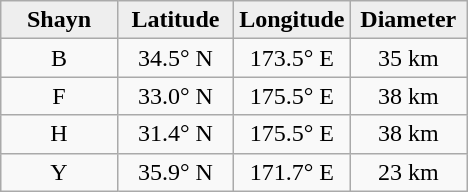<table class="wikitable">
<tr>
<th width="25%" style="background:#eeeeee;">Shayn</th>
<th width="25%" style="background:#eeeeee;">Latitude</th>
<th width="25%" style="background:#eeeeee;">Longitude</th>
<th width="25%" style="background:#eeeeee;">Diameter</th>
</tr>
<tr>
<td align="center">B</td>
<td align="center">34.5° N</td>
<td align="center">173.5° E</td>
<td align="center">35 km</td>
</tr>
<tr>
<td align="center">F</td>
<td align="center">33.0° N</td>
<td align="center">175.5° E</td>
<td align="center">38 km</td>
</tr>
<tr>
<td align="center">H</td>
<td align="center">31.4° N</td>
<td align="center">175.5° E</td>
<td align="center">38 km</td>
</tr>
<tr>
<td align="center">Y</td>
<td align="center">35.9° N</td>
<td align="center">171.7° E</td>
<td align="center">23 km</td>
</tr>
</table>
